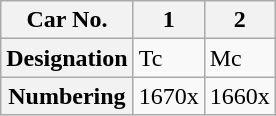<table class="wikitable">
<tr>
<th>Car No.</th>
<th>1</th>
<th>2</th>
</tr>
<tr>
<th>Designation</th>
<td>Tc</td>
<td>Mc</td>
</tr>
<tr>
<th>Numbering</th>
<td>1670x</td>
<td>1660x</td>
</tr>
</table>
